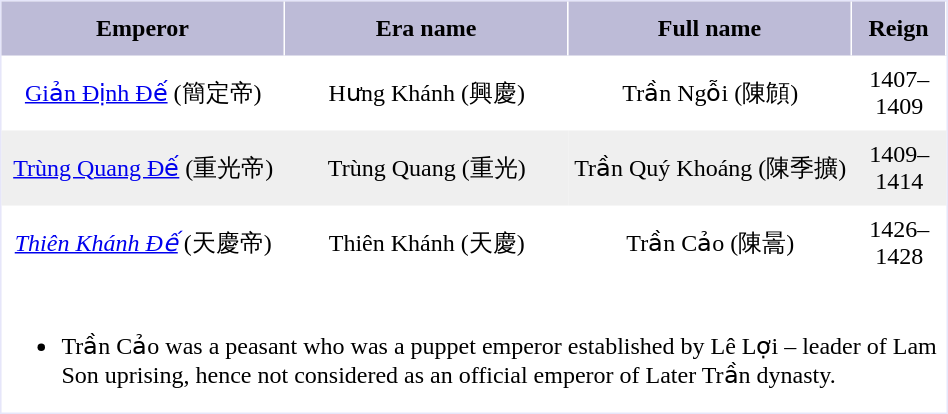<table width=50% cellpadding=0 cellspacing=0 style="text-align: center; border: 1px solid #E6E6FA;">
<tr bgcolor="#BDBBD7" style="height:36px;">
<th width="30%" style="border-right: 1px solid #FFFFFF;">Emperor</th>
<th width="30%" style="border-right: 1px solid #FFFFFF;">Era name</th>
<th width="30%" style="border-right: 1px solid #FFFFFF;">Full name</th>
<th width="30%" colspan="3" style="border-right: 1px solid #FFFFFF;">Reign</th>
</tr>
<tr style="height:50px;">
<td><a href='#'>Giản Định Đế</a> (簡定帝)</td>
<td>Hưng Khánh (興慶)</td>
<td>Trần Ngỗi (陳頠)</td>
<td>1407–1409</td>
</tr>
<tr style="height:50px;" bgcolor="#EFEFEF">
<td><a href='#'>Trùng Quang Đế</a> (重光帝)</td>
<td>Trùng Quang (重光)</td>
<td>Trần Quý Khoáng (陳季擴)</td>
<td>1409–1414</td>
</tr>
<tr style="height:50px;">
<td><em><a href='#'>Thiên Khánh Đế</a></em> (天慶帝)</td>
<td>Thiên Khánh (天慶)</td>
<td>Trần Cảo (陳暠)</td>
<td>1426–1428</td>
</tr>
<tr>
<td colspan=4 align=left><br><ul><li> Trần Cảo was a peasant who was a puppet emperor established by Lê Lợi – leader of Lam Son uprising, hence not considered as an official emperor of Later Trần dynasty.</li></ul></td>
</tr>
</table>
